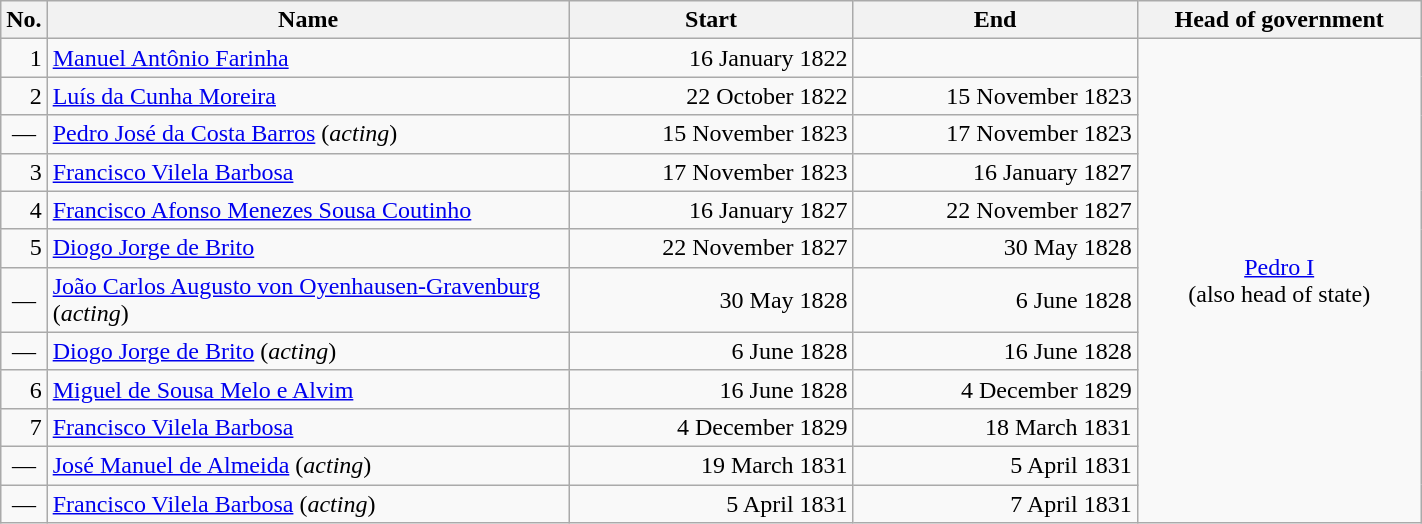<table class="wikitable" width="75%">
<tr>
<th width="3%">No.</th>
<th>Name</th>
<th width="20%">Start</th>
<th width="20%">End</th>
<th width="20%">Head of government</th>
</tr>
<tr>
<td align="right">1</td>
<td><a href='#'>Manuel Antônio Farinha</a></td>
<td align="right">16 January 1822</td>
<td></td>
<td rowspan="12" align="center"><a href='#'>Pedro I</a><br>(also head of state)</td>
</tr>
<tr>
<td align="right">2</td>
<td><a href='#'>Luís da Cunha Moreira</a></td>
<td align="right">22 October 1822</td>
<td align="right">15 November 1823</td>
</tr>
<tr>
<td align="center">—</td>
<td><a href='#'>Pedro José da Costa Barros</a> (<em>acting</em>)</td>
<td align="right">15 November 1823</td>
<td align="right">17 November 1823</td>
</tr>
<tr>
<td align="right">3</td>
<td><a href='#'>Francisco Vilela Barbosa</a></td>
<td align="right">17 November 1823</td>
<td align="right">16 January 1827</td>
</tr>
<tr>
<td align="right">4</td>
<td><a href='#'>Francisco Afonso Menezes Sousa Coutinho</a></td>
<td align="right">16 January 1827</td>
<td align="right">22 November 1827</td>
</tr>
<tr>
<td align="right">5</td>
<td><a href='#'>Diogo Jorge de Brito</a></td>
<td align="right">22 November 1827</td>
<td align="right">30 May 1828</td>
</tr>
<tr>
<td align="center">—</td>
<td><a href='#'>João Carlos Augusto von Oyenhausen-Gravenburg</a> (<em>acting</em>)</td>
<td align="right">30 May 1828</td>
<td align="right">6 June 1828</td>
</tr>
<tr>
<td align="center">—</td>
<td><a href='#'>Diogo Jorge de Brito</a> (<em>acting</em>)</td>
<td align="right">6 June 1828</td>
<td align="right">16 June 1828</td>
</tr>
<tr>
<td align="right">6</td>
<td><a href='#'>Miguel de Sousa Melo e Alvim</a></td>
<td align="right">16 June 1828</td>
<td align="right">4 December 1829</td>
</tr>
<tr>
<td align="right">7</td>
<td><a href='#'>Francisco Vilela Barbosa</a></td>
<td align="right">4 December 1829</td>
<td align="right">18 March 1831</td>
</tr>
<tr>
<td align="center">—</td>
<td><a href='#'>José Manuel de Almeida</a> (<em>acting</em>)</td>
<td align="right">19 March 1831</td>
<td align="right">5 April 1831</td>
</tr>
<tr>
<td align="center">—</td>
<td><a href='#'>Francisco Vilela Barbosa</a> (<em>acting</em>)</td>
<td align="right">5 April 1831</td>
<td align="right">7 April 1831</td>
</tr>
</table>
